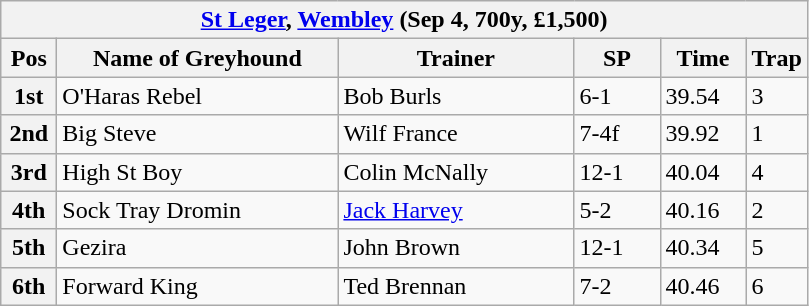<table class="wikitable">
<tr>
<th colspan="6"><a href='#'>St Leger</a>, <a href='#'>Wembley</a> (Sep 4, 700y, £1,500)</th>
</tr>
<tr>
<th width=30>Pos</th>
<th width=180>Name of Greyhound</th>
<th width=150>Trainer</th>
<th width=50>SP</th>
<th width=50>Time</th>
<th width=30>Trap</th>
</tr>
<tr>
<th>1st</th>
<td>O'Haras Rebel</td>
<td>Bob Burls</td>
<td>6-1</td>
<td>39.54</td>
<td>3</td>
</tr>
<tr>
<th>2nd</th>
<td>Big Steve</td>
<td>Wilf France</td>
<td>7-4f</td>
<td>39.92</td>
<td>1</td>
</tr>
<tr>
<th>3rd</th>
<td>High St Boy</td>
<td>Colin McNally</td>
<td>12-1</td>
<td>40.04</td>
<td>4</td>
</tr>
<tr>
<th>4th</th>
<td>Sock Tray Dromin</td>
<td><a href='#'>Jack Harvey</a></td>
<td>5-2</td>
<td>40.16</td>
<td>2</td>
</tr>
<tr>
<th>5th</th>
<td>Gezira</td>
<td>John Brown</td>
<td>12-1</td>
<td>40.34</td>
<td>5</td>
</tr>
<tr>
<th>6th</th>
<td>Forward King</td>
<td>Ted Brennan</td>
<td>7-2</td>
<td>40.46</td>
<td>6</td>
</tr>
</table>
